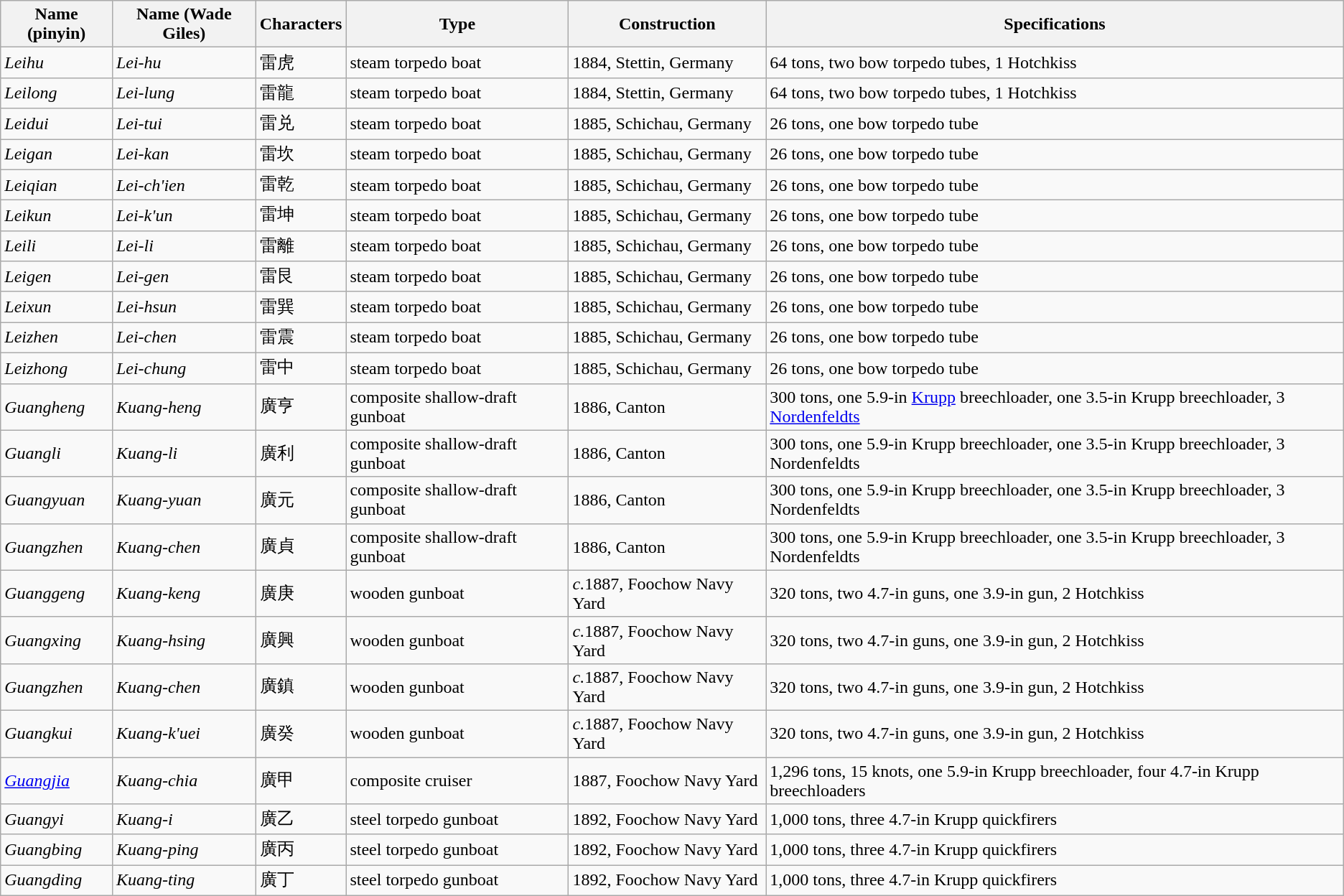<table class="wikitable">
<tr>
<th>Name (pinyin)</th>
<th>Name (Wade Giles)</th>
<th>Characters</th>
<th>Type</th>
<th>Construction</th>
<th>Specifications</th>
</tr>
<tr>
<td><em>Leihu</em></td>
<td><em>Lei-hu</em></td>
<td>雷虎</td>
<td>steam torpedo boat</td>
<td>1884, Stettin, Germany</td>
<td>64 tons, two bow torpedo tubes, 1 Hotchkiss</td>
</tr>
<tr>
<td><em>Leilong</em></td>
<td><em>Lei-lung</em></td>
<td>雷龍</td>
<td>steam torpedo boat</td>
<td>1884, Stettin, Germany</td>
<td>64 tons, two bow torpedo tubes, 1 Hotchkiss</td>
</tr>
<tr>
<td><em>Leidui</em></td>
<td><em>Lei-tui</em></td>
<td>雷兑</td>
<td>steam torpedo boat</td>
<td>1885, Schichau, Germany</td>
<td>26 tons, one bow torpedo tube</td>
</tr>
<tr>
<td><em>Leigan</em></td>
<td><em>Lei-kan</em></td>
<td>雷坎</td>
<td>steam torpedo boat</td>
<td>1885, Schichau, Germany</td>
<td>26 tons, one bow torpedo tube</td>
</tr>
<tr>
<td><em>Leiqian</em></td>
<td><em>Lei-ch'ien</em></td>
<td>雷乾</td>
<td>steam torpedo boat</td>
<td>1885, Schichau, Germany</td>
<td>26 tons, one bow torpedo tube</td>
</tr>
<tr>
<td><em>Leikun</em></td>
<td><em>Lei-k'un</em></td>
<td>雷坤</td>
<td>steam torpedo boat</td>
<td>1885, Schichau, Germany</td>
<td>26 tons, one bow torpedo tube</td>
</tr>
<tr>
<td><em>Leili</em></td>
<td><em>Lei-li</em></td>
<td>雷離</td>
<td>steam torpedo boat</td>
<td>1885, Schichau, Germany</td>
<td>26 tons, one bow torpedo tube</td>
</tr>
<tr>
<td><em>Leigen</em></td>
<td><em>Lei-gen</em></td>
<td>雷艮</td>
<td>steam torpedo boat</td>
<td>1885, Schichau, Germany</td>
<td>26 tons, one bow torpedo tube</td>
</tr>
<tr>
<td><em>Leixun</em></td>
<td><em>Lei-hsun</em></td>
<td>雷巽</td>
<td>steam torpedo boat</td>
<td>1885, Schichau, Germany</td>
<td>26 tons, one bow torpedo tube</td>
</tr>
<tr>
<td><em>Leizhen</em></td>
<td><em>Lei-chen</em></td>
<td>雷震</td>
<td>steam torpedo boat</td>
<td>1885, Schichau, Germany</td>
<td>26 tons, one bow torpedo tube</td>
</tr>
<tr>
<td><em>Leizhong</em></td>
<td><em>Lei-chung</em></td>
<td>雷中</td>
<td>steam torpedo boat</td>
<td>1885, Schichau, Germany</td>
<td>26 tons, one bow torpedo tube</td>
</tr>
<tr>
<td><em>Guangheng</em></td>
<td><em>Kuang-heng</em></td>
<td>廣亨</td>
<td>composite shallow-draft gunboat</td>
<td>1886, Canton</td>
<td>300 tons, one 5.9-in <a href='#'>Krupp</a> breechloader, one 3.5-in Krupp breechloader, 3 <a href='#'>Nordenfeldts</a></td>
</tr>
<tr>
<td><em>Guangli</em></td>
<td><em>Kuang-li</em></td>
<td>廣利</td>
<td>composite shallow-draft gunboat</td>
<td>1886, Canton</td>
<td>300 tons, one 5.9-in Krupp breechloader, one 3.5-in Krupp breechloader, 3 Nordenfeldts</td>
</tr>
<tr>
<td><em>Guangyuan</em></td>
<td><em>Kuang-yuan</em></td>
<td>廣元</td>
<td>composite shallow-draft gunboat</td>
<td>1886, Canton</td>
<td>300 tons, one 5.9-in Krupp breechloader, one 3.5-in Krupp breechloader, 3 Nordenfeldts</td>
</tr>
<tr>
<td><em>Guangzhen</em></td>
<td><em>Kuang-chen</em></td>
<td>廣貞</td>
<td>composite shallow-draft gunboat</td>
<td>1886, Canton</td>
<td>300 tons, one 5.9-in Krupp breechloader, one 3.5-in Krupp breechloader, 3 Nordenfeldts</td>
</tr>
<tr>
<td><em>Guanggeng</em></td>
<td><em>Kuang-keng</em></td>
<td>廣庚</td>
<td>wooden gunboat</td>
<td><em>c.</em>1887, Foochow Navy Yard</td>
<td>320 tons, two 4.7-in guns, one 3.9-in gun, 2 Hotchkiss</td>
</tr>
<tr>
<td><em>Guangxing</em></td>
<td><em>Kuang-hsing</em></td>
<td>廣興</td>
<td>wooden gunboat</td>
<td><em>c.</em>1887, Foochow Navy Yard</td>
<td>320 tons, two 4.7-in guns, one 3.9-in gun, 2 Hotchkiss</td>
</tr>
<tr>
<td><em>Guangzhen</em></td>
<td><em>Kuang-chen</em></td>
<td>廣鎮</td>
<td>wooden gunboat</td>
<td><em>c.</em>1887, Foochow Navy Yard</td>
<td>320 tons, two 4.7-in guns, one 3.9-in gun, 2 Hotchkiss</td>
</tr>
<tr>
<td><em>Guangkui</em></td>
<td><em>Kuang-k'uei</em></td>
<td>廣癸</td>
<td>wooden gunboat</td>
<td><em>c.</em>1887, Foochow Navy Yard</td>
<td>320 tons, two 4.7-in guns, one 3.9-in gun, 2 Hotchkiss</td>
</tr>
<tr>
<td><a href='#'><em>Guangjia</em></a></td>
<td><em>Kuang-chia</em></td>
<td>廣甲</td>
<td>composite cruiser</td>
<td>1887, Foochow Navy Yard</td>
<td>1,296 tons, 15 knots, one 5.9-in Krupp breechloader, four 4.7-in Krupp breechloaders</td>
</tr>
<tr>
<td><em>Guangyi</em></td>
<td><em>Kuang-i</em></td>
<td>廣乙</td>
<td>steel torpedo gunboat</td>
<td>1892, Foochow Navy Yard</td>
<td>1,000 tons, three 4.7-in Krupp quickfirers</td>
</tr>
<tr>
<td><em>Guangbing</em></td>
<td><em>Kuang-ping</em></td>
<td>廣丙</td>
<td>steel torpedo gunboat</td>
<td>1892, Foochow Navy Yard</td>
<td>1,000 tons, three 4.7-in Krupp quickfirers</td>
</tr>
<tr>
<td><em>Guangding</em></td>
<td><em>Kuang-ting</em></td>
<td>廣丁</td>
<td>steel torpedo gunboat</td>
<td>1892, Foochow Navy Yard</td>
<td>1,000 tons, three 4.7-in Krupp quickfirers</td>
</tr>
</table>
